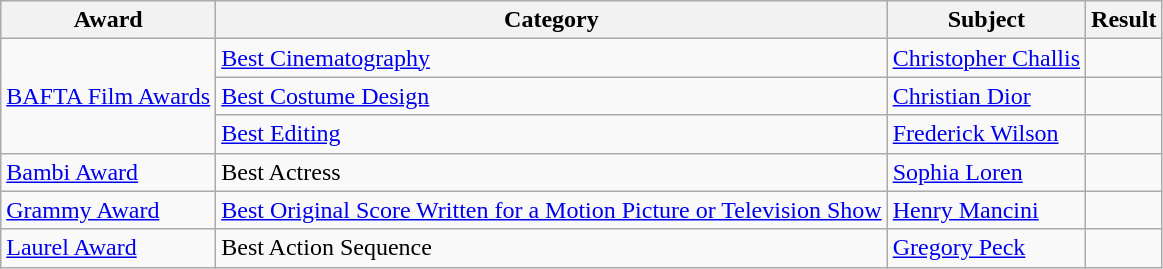<table class="wikitable">
<tr>
<th>Award</th>
<th>Category</th>
<th>Subject</th>
<th>Result</th>
</tr>
<tr>
<td rowspan=3><a href='#'>BAFTA Film Awards</a></td>
<td><a href='#'>Best Cinematography</a></td>
<td><a href='#'>Christopher Challis</a></td>
<td></td>
</tr>
<tr>
<td><a href='#'>Best Costume Design</a></td>
<td><a href='#'>Christian Dior</a></td>
<td></td>
</tr>
<tr>
<td><a href='#'>Best Editing</a></td>
<td><a href='#'>Frederick Wilson</a></td>
<td></td>
</tr>
<tr>
<td><a href='#'>Bambi Award</a></td>
<td>Best Actress</td>
<td><a href='#'>Sophia Loren</a></td>
<td></td>
</tr>
<tr>
<td><a href='#'>Grammy Award</a></td>
<td><a href='#'>Best Original Score Written for a Motion Picture or Television Show</a></td>
<td><a href='#'>Henry Mancini</a></td>
<td></td>
</tr>
<tr>
<td><a href='#'>Laurel Award</a></td>
<td>Best Action Sequence</td>
<td><a href='#'>Gregory Peck</a></td>
<td></td>
</tr>
</table>
